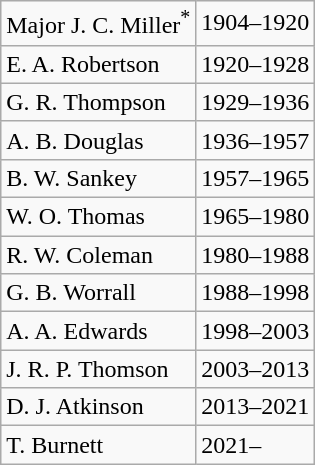<table class="wikitable">
<tr>
<td>Major J. C. Miller<sup>*</sup></td>
<td>1904–1920</td>
</tr>
<tr>
<td>E. A. Robertson</td>
<td>1920–1928</td>
</tr>
<tr>
<td>G. R. Thompson</td>
<td>1929–1936</td>
</tr>
<tr>
<td>A. B. Douglas</td>
<td>1936–1957</td>
</tr>
<tr>
<td>B. W. Sankey</td>
<td>1957–1965</td>
</tr>
<tr>
<td>W. O. Thomas</td>
<td>1965–1980</td>
</tr>
<tr>
<td>R. W. Coleman</td>
<td>1980–1988</td>
</tr>
<tr>
<td>G. B. Worrall</td>
<td>1988–1998</td>
</tr>
<tr>
<td>A. A. Edwards</td>
<td>1998–2003</td>
</tr>
<tr>
<td>J. R. P. Thomson</td>
<td>2003–2013</td>
</tr>
<tr>
<td>D. J. Atkinson</td>
<td>2013–2021</td>
</tr>
<tr>
<td>T. Burnett</td>
<td>2021–</td>
</tr>
</table>
